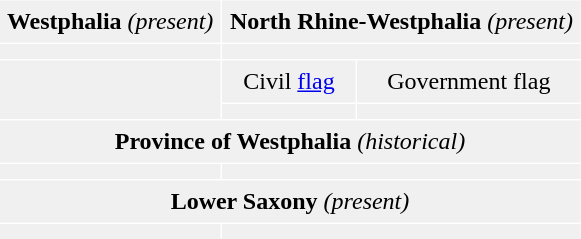<table border="0" cellpadding="5" cellspacing="1" align="center" style="float:right">
<tr>
<td style="background:#f0f0f0;" align="center"><strong>Westphalia</strong> <em>(present)</em></td>
<td style="background:#f0f0f0;" colspan=2 align="center"><strong>North Rhine-Westphalia</strong> <em>(present)</em></td>
</tr>
<tr>
<td style="background:#f0f0f0;" align="center"></td>
<td style="background:#f0f0f0;" colspan=2 align="center"></td>
</tr>
<tr>
<td style="background:#f0f0f0;" rowspan=2 align="center" valign="bottom"></td>
<td style="background:#f0f0f0;" align="center">Civil <a href='#'>flag</a></td>
<td style="background:#f0f0f0;" align="center">Government flag</td>
</tr>
<tr>
<td style="background:#f0f0f0;" align="center"></td>
<td style="background:#f0f0f0;" align="center"></td>
</tr>
<tr>
<td style="background:#f0f0f0;" colspan=3 align="center"><strong>Province of Westphalia</strong> <em>(historical)</em></td>
</tr>
<tr>
<td style="background:#f0f0f0;" align="center"></td>
<td style="background:#f0f0f0;" colspan=2 align="center"></td>
</tr>
<tr>
<td style="background:#f0f0f0;" colspan=3 align="center"><strong>Lower Saxony</strong> <em>(present)</em></td>
</tr>
<tr>
<td style="background:#f0f0f0;" align="center"></td>
<td style="background:#f0f0f0;" colspan=2 align="center"></td>
</tr>
</table>
